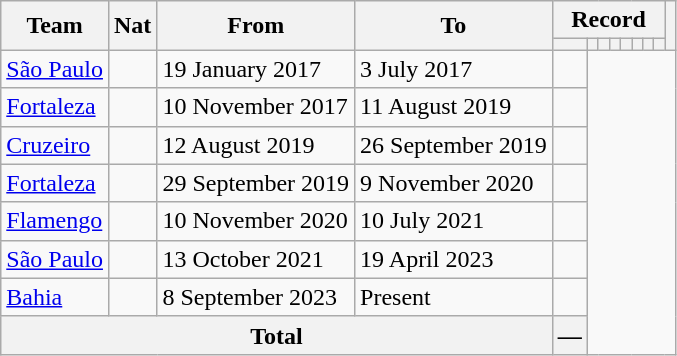<table class="wikitable" style="text-align: center">
<tr>
<th rowspan="2">Team</th>
<th rowspan="2">Nat</th>
<th rowspan="2">From</th>
<th rowspan="2">To</th>
<th colspan="8">Record</th>
<th rowspan=2></th>
</tr>
<tr>
<th></th>
<th></th>
<th></th>
<th></th>
<th></th>
<th></th>
<th></th>
<th></th>
</tr>
<tr>
<td align=left><a href='#'>São Paulo</a></td>
<td></td>
<td align=left>19 January 2017</td>
<td align=left>3 July 2017<br></td>
<td></td>
</tr>
<tr>
<td align=left><a href='#'>Fortaleza</a></td>
<td></td>
<td align=left>10 November 2017</td>
<td align=left>11 August 2019<br></td>
<td></td>
</tr>
<tr>
<td align=left><a href='#'>Cruzeiro</a></td>
<td></td>
<td align=left>12 August 2019</td>
<td align=left>26 September 2019<br></td>
<td></td>
</tr>
<tr>
<td align=left><a href='#'>Fortaleza</a></td>
<td></td>
<td align=left>29 September 2019</td>
<td align=left>9 November 2020<br></td>
<td></td>
</tr>
<tr>
<td align=left><a href='#'>Flamengo</a></td>
<td></td>
<td align=left>10 November 2020</td>
<td align=left>10 July 2021<br></td>
<td></td>
</tr>
<tr>
<td align=left><a href='#'>São Paulo</a></td>
<td></td>
<td align=left>13 October 2021</td>
<td align=left>19 April 2023<br></td>
<td></td>
</tr>
<tr>
<td align=left><a href='#'>Bahia</a></td>
<td></td>
<td align=left>8 September 2023</td>
<td align=left>Present<br></td>
<td></td>
</tr>
<tr>
<th colspan="4">Total<br></th>
<th>—</th>
</tr>
</table>
